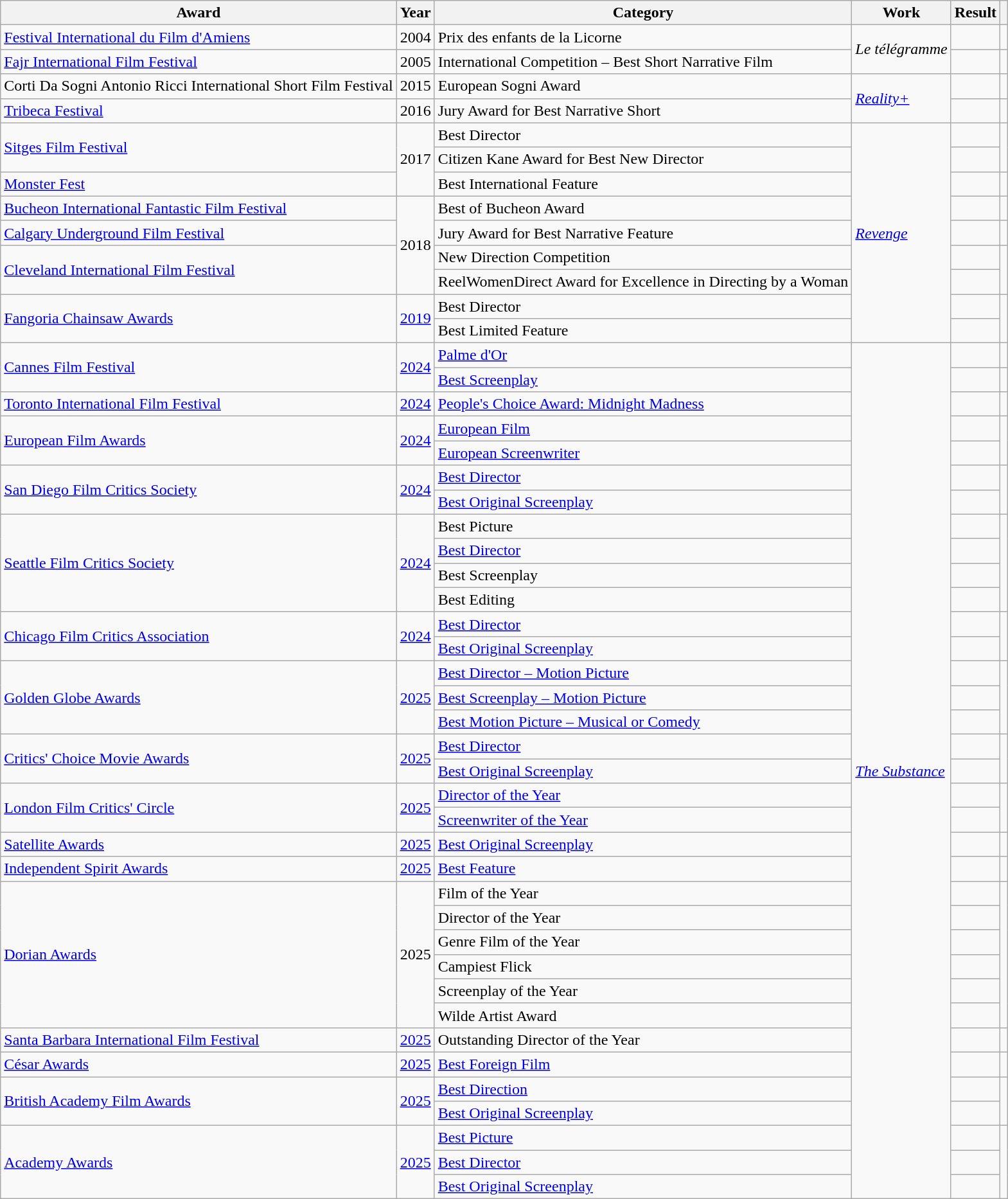<table class="wikitable sortable">
<tr>
<th>Award</th>
<th>Year</th>
<th>Category</th>
<th>Work</th>
<th>Result</th>
<th class="unsortable"></th>
</tr>
<tr>
<td><a href='#'>Festival International du Film d'Amiens</a></td>
<td>2004</td>
<td>Prix des enfants de la Licorne</td>
<td rowspan="2"><em>Le télégramme</em></td>
<td></td>
<td></td>
</tr>
<tr>
<td><a href='#'>Fajr International Film Festival</a></td>
<td>2005</td>
<td International Competition – Best Short Narrative Film>International Competition – Best Short Narrative Film</td>
<td></td>
<td></td>
</tr>
<tr>
<td>Corti Da Sogni Antonio Ricci International Short Film Festival</td>
<td>2015</td>
<td>European Sogni Award</td>
<td rowspan="2"><em><a href='#'>Reality+</a></em></td>
<td></td>
<td></td>
</tr>
<tr>
<td><a href='#'>Tribeca Festival</a></td>
<td>2016</td>
<td>Jury Award for Best Narrative Short</td>
<td></td>
<td></td>
</tr>
<tr>
<td rowspan="2"><a href='#'>Sitges Film Festival</a></td>
<td rowspan="3">2017</td>
<td>Best Director</td>
<td rowspan="9"><em><a href='#'>Revenge</a></em></td>
<td></td>
<td rowspan="2"></td>
</tr>
<tr>
<td>Citizen Kane Award for Best New Director</td>
<td></td>
</tr>
<tr>
<td><a href='#'>Monster Fest</a></td>
<td>Best International Feature</td>
<td></td>
<td></td>
</tr>
<tr>
<td><a href='#'>Bucheon International Fantastic Film Festival</a></td>
<td rowspan="4">2018</td>
<td>Best of Bucheon Award</td>
<td></td>
<td></td>
</tr>
<tr>
<td><a href='#'>Calgary Underground Film Festival</a></td>
<td Best Narrative Feature>Jury Award for Best Narrative Feature</td>
<td></td>
<td></td>
</tr>
<tr>
<td rowspan="2"><a href='#'>Cleveland International Film Festival</a></td>
<td>New Direction Competition</td>
<td></td>
<td rowspan="2"></td>
</tr>
<tr>
<td>ReelWomenDirect Award for Excellence in Directing by a Woman</td>
<td></td>
</tr>
<tr>
<td rowspan="2"><a href='#'>Fangoria Chainsaw Awards</a></td>
<td rowspan="2"><a href='#'>2019</a></td>
<td>Best Director</td>
<td></td>
<td rowspan="2"></td>
</tr>
<tr>
<td>Best Limited Feature</td>
<td></td>
</tr>
<tr>
<td rowspan="2"><a href='#'>Cannes Film Festival</a></td>
<td rowspan="2"><a href='#'>2024</a></td>
<td><a href='#'>Palme d'Or</a></td>
<td rowspan="35"><em><a href='#'>The Substance</a></em></td>
<td></td>
<td></td>
</tr>
<tr>
<td><a href='#'>Best Screenplay</a></td>
<td></td>
<td></td>
</tr>
<tr>
<td><a href='#'>Toronto International Film Festival</a></td>
<td><a href='#'>2024</a></td>
<td><a href='#'>People's Choice Award: Midnight Madness</a></td>
<td></td>
<td></td>
</tr>
<tr>
<td rowspan="2"><a href='#'>European Film Awards</a></td>
<td rowspan="2"><a href='#'>2024</a></td>
<td><a href='#'>European Film</a></td>
<td></td>
<td rowspan="2"><br></td>
</tr>
<tr>
<td><a href='#'>European Screenwriter</a></td>
<td></td>
</tr>
<tr>
<td rowspan="2"><a href='#'>San Diego Film Critics Society</a></td>
<td rowspan="2"><a href='#'>2024</a></td>
<td><a href='#'>Best Director</a></td>
<td></td>
<td rowspan="2"></td>
</tr>
<tr>
<td><a href='#'>Best Original Screenplay</a></td>
<td></td>
</tr>
<tr>
<td rowspan="4"><a href='#'>Seattle Film Critics Society</a></td>
<td rowspan="4"><a href='#'>2024</a></td>
<td>Best Picture</td>
<td></td>
<td rowspan="4"></td>
</tr>
<tr>
<td><a href='#'>Best Director</a></td>
<td></td>
</tr>
<tr>
<td>Best Screenplay</td>
<td></td>
</tr>
<tr>
<td>Best Editing</td>
<td></td>
</tr>
<tr>
<td rowspan="2"><a href='#'>Chicago Film Critics Association</a></td>
<td rowspan="2"><a href='#'>2024</a></td>
<td><a href='#'>Best Director</a></td>
<td></td>
<td rowspan="2"></td>
</tr>
<tr>
<td><a href='#'>Best Original Screenplay</a></td>
<td></td>
</tr>
<tr>
<td rowspan="3"><a href='#'>Golden Globe Awards</a></td>
<td rowspan="3"><a href='#'>2025</a></td>
<td><a href='#'>Best Director – Motion Picture</a></td>
<td></td>
<td rowspan="3"></td>
</tr>
<tr>
<td><a href='#'>Best Screenplay – Motion Picture</a></td>
<td></td>
</tr>
<tr>
<td><a href='#'>Best Motion Picture – Musical or Comedy</a></td>
<td></td>
</tr>
<tr>
<td rowspan="2"><a href='#'>Critics' Choice Movie Awards</a></td>
<td rowspan="2"><a href='#'>2025</a></td>
<td><a href='#'>Best Director</a></td>
<td></td>
<td rowspan="2"><br></td>
</tr>
<tr>
<td><a href='#'>Best Original Screenplay</a></td>
<td></td>
</tr>
<tr>
<td rowspan="2"><a href='#'>London Film Critics' Circle</a></td>
<td rowspan="2"><a href='#'>2025</a></td>
<td><a href='#'>Director of the Year</a></td>
<td></td>
<td rowspan="2"></td>
</tr>
<tr>
<td><a href='#'>Screenwriter of the Year</a></td>
<td></td>
</tr>
<tr>
<td><a href='#'>Satellite Awards</a></td>
<td><a href='#'>2025</a></td>
<td><a href='#'>Best Original Screenplay</a></td>
<td></td>
<td></td>
</tr>
<tr>
<td><a href='#'>Independent Spirit Awards</a></td>
<td><a href='#'>2025</a></td>
<td><a href='#'>Best Feature</a></td>
<td></td>
<td></td>
</tr>
<tr>
<td rowspan="6"><a href='#'>Dorian Awards</a></td>
<td rowspan="6">2025</td>
<td>Film of the Year</td>
<td></td>
<td rowspan="6"><br></td>
</tr>
<tr>
<td>Director of the Year</td>
<td></td>
</tr>
<tr>
<td>Genre Film of the Year</td>
<td></td>
</tr>
<tr>
<td>Campiest Flick</td>
<td></td>
</tr>
<tr>
<td>Screenplay of the Year</td>
<td></td>
</tr>
<tr>
<td>Wilde Artist Award</td>
<td></td>
</tr>
<tr>
<td><a href='#'>Santa Barbara International Film Festival</a></td>
<td><a href='#'>2025</a></td>
<td>Outstanding Director of the Year</td>
<td></td>
<td></td>
</tr>
<tr>
<td><a href='#'>César Awards</a></td>
<td><a href='#'>2025</a></td>
<td><a href='#'>Best Foreign Film</a></td>
<td></td>
<td></td>
</tr>
<tr>
<td rowspan="2"><a href='#'>British Academy Film Awards</a></td>
<td rowspan="2"><a href='#'>2025</a></td>
<td><a href='#'>Best Direction</a></td>
<td></td>
<td rowspan="2"></td>
</tr>
<tr>
<td><a href='#'>Best Original Screenplay</a></td>
<td></td>
</tr>
<tr>
<td rowspan="3"><a href='#'>Academy Awards</a></td>
<td rowspan="3"><a href='#'>2025</a></td>
<td><a href='#'>Best Picture</a></td>
<td></td>
<td rowspan="3"><br></td>
</tr>
<tr>
<td><a href='#'>Best Director</a></td>
<td></td>
</tr>
<tr>
<td><a href='#'>Best Original Screenplay</a></td>
<td></td>
</tr>
</table>
